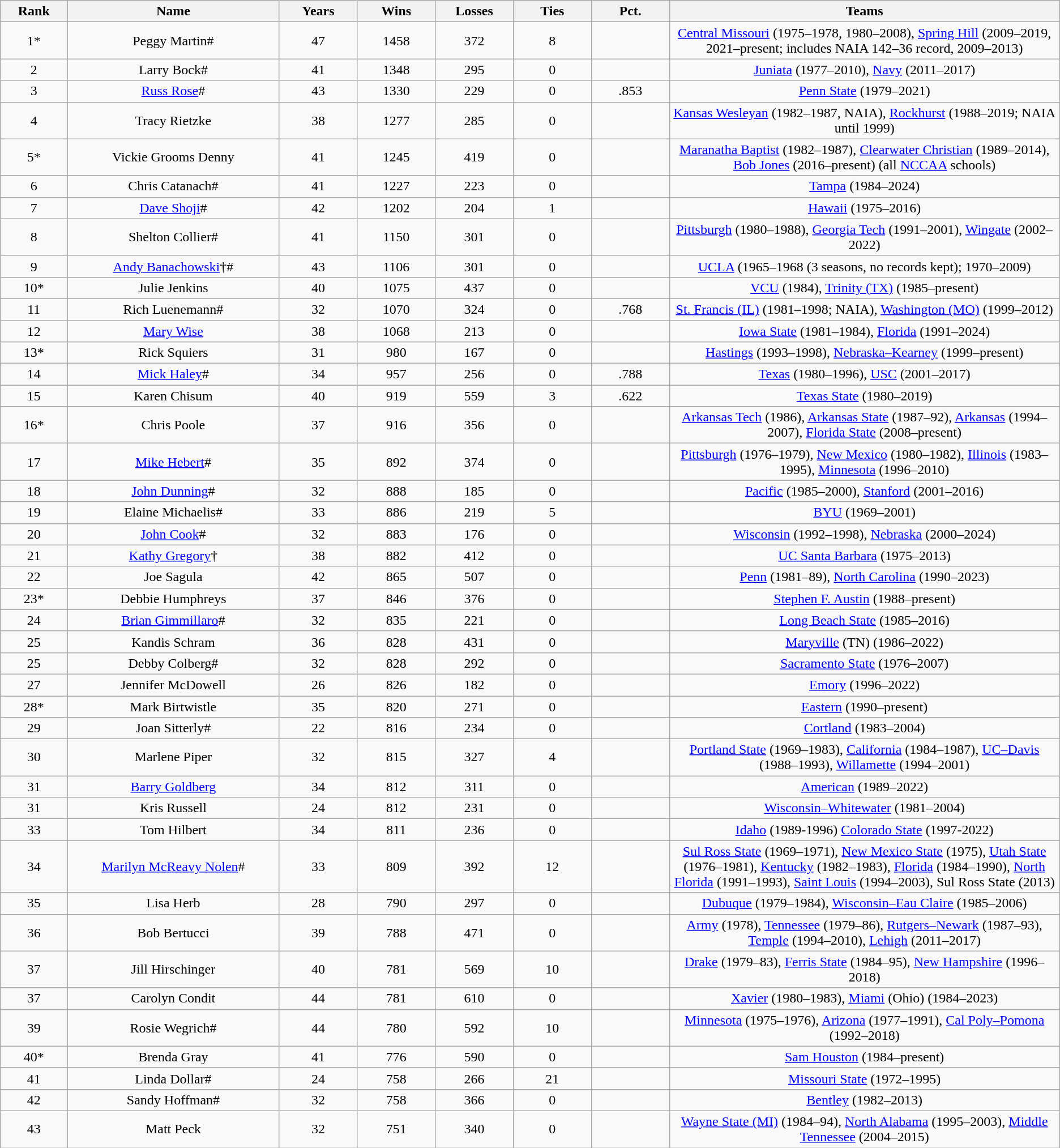<table class="wikitable sortable">
<tr>
<th width="6%" bgcolor="#ddddff">Rank</th>
<th width="19%" bgcolor="#ddddff">Name</th>
<th width="7%" bgcolor="#ddddff">Years</th>
<th width="7%" bgcolor="#ddddff">Wins</th>
<th width="7%" bgcolor="#ddddff">Losses</th>
<th width="7%" bgcolor="#ddddff">Ties</th>
<th width="7%" bgcolor="#ddddff">Pct.</th>
<th width="35%" bgcolor="#ddddff">Teams</th>
</tr>
<tr align="center">
<td>1*</td>
<td>Peggy Martin#</td>
<td>47</td>
<td>1458</td>
<td>372</td>
<td>8</td>
<td></td>
<td><a href='#'>Central Missouri</a> (1975–1978, 1980–2008), <a href='#'>Spring Hill</a> (2009–2019, 2021–present; includes NAIA 142–36 record, 2009–2013)</td>
</tr>
<tr align="center">
<td>2</td>
<td>Larry Bock#</td>
<td>41</td>
<td>1348</td>
<td>295</td>
<td>0</td>
<td></td>
<td><a href='#'>Juniata</a> (1977–2010), <a href='#'>Navy</a> (2011–2017)</td>
</tr>
<tr align="center">
<td>3</td>
<td><a href='#'>Russ Rose</a>#</td>
<td>43</td>
<td>1330</td>
<td>229</td>
<td>0</td>
<td>.853</td>
<td><a href='#'>Penn State</a> (1979–2021)</td>
</tr>
<tr align="center">
<td>4</td>
<td>Tracy Rietzke</td>
<td>38</td>
<td>1277</td>
<td>285</td>
<td>0</td>
<td></td>
<td><a href='#'>Kansas Wesleyan</a> (1982–1987, NAIA), <a href='#'>Rockhurst</a>  (1988–2019; NAIA until 1999)</td>
</tr>
<tr align="center">
<td>5*</td>
<td>Vickie Grooms Denny</td>
<td>41</td>
<td>1245</td>
<td>419</td>
<td>0</td>
<td></td>
<td><a href='#'>Maranatha Baptist</a> (1982–1987), <a href='#'>Clearwater Christian</a> (1989–2014), <a href='#'>Bob Jones</a> (2016–present) (all <a href='#'>NCCAA</a> schools)</td>
</tr>
<tr align="center">
<td>6</td>
<td>Chris Catanach#</td>
<td>41</td>
<td>1227</td>
<td>223</td>
<td>0</td>
<td></td>
<td><a href='#'>Tampa</a> (1984–2024)</td>
</tr>
<tr align="center">
<td>7</td>
<td><a href='#'>Dave Shoji</a>#</td>
<td>42</td>
<td>1202</td>
<td>204</td>
<td>1</td>
<td></td>
<td><a href='#'>Hawaii</a> (1975–2016)</td>
</tr>
<tr align="center">
<td>8</td>
<td>Shelton Collier#</td>
<td>41</td>
<td>1150</td>
<td>301</td>
<td>0</td>
<td></td>
<td><a href='#'>Pittsburgh</a> (1980–1988), <a href='#'>Georgia Tech</a> (1991–2001), <a href='#'>Wingate</a> (2002–2022)</td>
</tr>
<tr align="center">
<td>9</td>
<td><a href='#'>Andy Banachowski</a>†#</td>
<td>43</td>
<td>1106</td>
<td>301</td>
<td>0</td>
<td></td>
<td><a href='#'>UCLA</a> (1965–1968 (3 seasons, no records kept); 1970–2009)</td>
</tr>
<tr align="center">
<td>10*</td>
<td>Julie Jenkins</td>
<td>40</td>
<td>1075</td>
<td>437</td>
<td>0</td>
<td></td>
<td><a href='#'>VCU</a> (1984), <a href='#'>Trinity (TX)</a> (1985–present)</td>
</tr>
<tr align="center">
<td>11</td>
<td>Rich Luenemann#</td>
<td>32</td>
<td>1070</td>
<td>324</td>
<td>0</td>
<td>.768</td>
<td><a href='#'>St. Francis (IL)</a>  (1981–1998; NAIA), <a href='#'>Washington (MO)</a> (1999–2012)</td>
</tr>
<tr align="center">
<td>12</td>
<td><a href='#'>Mary Wise</a></td>
<td>38</td>
<td>1068</td>
<td>213</td>
<td>0</td>
<td></td>
<td><a href='#'>Iowa State</a> (1981–1984), <a href='#'>Florida</a> (1991–2024)</td>
</tr>
<tr align="center">
<td>13*</td>
<td>Rick Squiers</td>
<td>31</td>
<td>980</td>
<td>167</td>
<td>0</td>
<td></td>
<td><a href='#'>Hastings</a> (1993–1998), <a href='#'>Nebraska–Kearney</a> (1999–present)</td>
</tr>
<tr align="center">
<td>14</td>
<td><a href='#'>Mick Haley</a>#</td>
<td>34</td>
<td>957</td>
<td>256</td>
<td>0</td>
<td>.788</td>
<td><a href='#'>Texas</a> (1980–1996), <a href='#'>USC</a> (2001–2017)</td>
</tr>
<tr align="center">
<td>15</td>
<td>Karen Chisum</td>
<td>40</td>
<td>919</td>
<td>559</td>
<td>3</td>
<td>.622</td>
<td><a href='#'>Texas State</a> (1980–2019)</td>
</tr>
<tr align="center">
<td>16*</td>
<td>Chris Poole</td>
<td>37</td>
<td>916</td>
<td>356</td>
<td>0</td>
<td></td>
<td><a href='#'>Arkansas Tech</a> (1986), <a href='#'>Arkansas State</a> (1987–92), <a href='#'>Arkansas</a> (1994–2007), <a href='#'>Florida State</a> (2008–present)</td>
</tr>
<tr align="center">
<td>17</td>
<td><a href='#'>Mike Hebert</a>#</td>
<td>35</td>
<td>892</td>
<td>374</td>
<td>0</td>
<td></td>
<td><a href='#'>Pittsburgh</a> (1976–1979), <a href='#'>New Mexico</a> (1980–1982), <a href='#'>Illinois</a> (1983–1995), <a href='#'>Minnesota</a> (1996–2010)</td>
</tr>
<tr align="center">
<td>18</td>
<td><a href='#'>John Dunning</a>#</td>
<td>32</td>
<td>888</td>
<td>185</td>
<td>0</td>
<td></td>
<td><a href='#'>Pacific</a> (1985–2000), <a href='#'>Stanford</a> (2001–2016)</td>
</tr>
<tr align="center">
<td>19</td>
<td>Elaine Michaelis#</td>
<td>33</td>
<td>886</td>
<td>219</td>
<td>5</td>
<td></td>
<td><a href='#'>BYU</a> (1969–2001)</td>
</tr>
<tr align="center">
<td>20</td>
<td><a href='#'>John Cook</a>#</td>
<td>32</td>
<td>883</td>
<td>176</td>
<td>0</td>
<td></td>
<td><a href='#'>Wisconsin</a> (1992–1998), <a href='#'>Nebraska</a> (2000–2024)</td>
</tr>
<tr align="center">
<td>21</td>
<td><a href='#'>Kathy Gregory</a>†</td>
<td>38</td>
<td>882</td>
<td>412</td>
<td>0</td>
<td></td>
<td><a href='#'>UC Santa Barbara</a> (1975–2013)</td>
</tr>
<tr align="center">
<td>22</td>
<td>Joe Sagula</td>
<td>42</td>
<td>865</td>
<td>507</td>
<td>0</td>
<td></td>
<td><a href='#'>Penn</a> (1981–89), <a href='#'>North Carolina</a> (1990–2023)</td>
</tr>
<tr align="center">
<td>23*</td>
<td>Debbie Humphreys</td>
<td>37</td>
<td>846</td>
<td>376</td>
<td>0</td>
<td></td>
<td><a href='#'>Stephen F. Austin</a> (1988–present)</td>
</tr>
<tr align="center">
<td>24</td>
<td><a href='#'>Brian Gimmillaro</a>#</td>
<td>32</td>
<td>835</td>
<td>221</td>
<td>0</td>
<td></td>
<td><a href='#'>Long Beach State</a> (1985–2016)</td>
</tr>
<tr align="center">
<td>25</td>
<td>Kandis Schram</td>
<td>36</td>
<td>828</td>
<td>431</td>
<td>0</td>
<td></td>
<td><a href='#'>Maryville</a> (TN) (1986–2022)</td>
</tr>
<tr align="center">
<td>25</td>
<td>Debby Colberg#</td>
<td>32</td>
<td>828</td>
<td>292</td>
<td>0</td>
<td></td>
<td><a href='#'>Sacramento State</a> (1976–2007)</td>
</tr>
<tr align="center">
<td>27</td>
<td>Jennifer McDowell</td>
<td>26</td>
<td>826</td>
<td>182</td>
<td>0</td>
<td></td>
<td><a href='#'>Emory</a> (1996–2022)</td>
</tr>
<tr align="center">
<td>28*</td>
<td>Mark Birtwistle</td>
<td>35</td>
<td>820</td>
<td>271</td>
<td>0</td>
<td></td>
<td><a href='#'>Eastern</a> (1990–present)</td>
</tr>
<tr align="center">
<td>29</td>
<td>Joan Sitterly#</td>
<td>22</td>
<td>816</td>
<td>234</td>
<td>0</td>
<td></td>
<td><a href='#'>Cortland</a> (1983–2004)</td>
</tr>
<tr align="center">
<td>30</td>
<td>Marlene Piper</td>
<td>32</td>
<td>815</td>
<td>327</td>
<td>4</td>
<td></td>
<td><a href='#'>Portland State</a> (1969–1983), <a href='#'>California</a> (1984–1987), <a href='#'>UC–Davis</a> (1988–1993), <a href='#'>Willamette</a> (1994–2001)</td>
</tr>
<tr align="center">
<td>31</td>
<td><a href='#'>Barry Goldberg</a></td>
<td>34</td>
<td>812</td>
<td>311</td>
<td>0</td>
<td></td>
<td><a href='#'>American</a> (1989–2022)</td>
</tr>
<tr align="center">
<td>31</td>
<td>Kris Russell</td>
<td>24</td>
<td>812</td>
<td>231</td>
<td>0</td>
<td></td>
<td><a href='#'>Wisconsin–Whitewater</a> (1981–2004)</td>
</tr>
<tr align="center">
<td>33</td>
<td>Tom Hilbert</td>
<td>34</td>
<td>811</td>
<td>236</td>
<td>0</td>
<td></td>
<td><a href='#'>Idaho</a> (1989-1996) <a href='#'>Colorado State</a> (1997-2022)</td>
</tr>
<tr align="center">
<td>34</td>
<td><a href='#'>Marilyn McReavy Nolen</a>#</td>
<td>33</td>
<td>809</td>
<td>392</td>
<td>12</td>
<td></td>
<td><a href='#'>Sul Ross State</a> (1969–1971), <a href='#'>New Mexico State</a> (1975), <a href='#'>Utah State</a> (1976–1981), <a href='#'>Kentucky</a> (1982–1983), <a href='#'>Florida</a> (1984–1990), <a href='#'>North Florida</a> (1991–1993), <a href='#'>Saint Louis</a> (1994–2003), Sul Ross State (2013)</td>
</tr>
<tr align="center">
<td>35</td>
<td>Lisa Herb</td>
<td>28</td>
<td>790</td>
<td>297</td>
<td>0</td>
<td></td>
<td><a href='#'>Dubuque</a> (1979–1984), <a href='#'>Wisconsin–Eau Claire</a> (1985–2006)</td>
</tr>
<tr align="center">
<td>36</td>
<td>Bob Bertucci</td>
<td>39</td>
<td>788</td>
<td>471</td>
<td>0</td>
<td></td>
<td><a href='#'>Army</a> (1978), <a href='#'>Tennessee</a> (1979–86), <a href='#'>Rutgers–Newark</a> (1987–93), <a href='#'>Temple</a> (1994–2010), <a href='#'>Lehigh</a> (2011–2017)</td>
</tr>
<tr align="center">
<td>37</td>
<td>Jill Hirschinger</td>
<td>40</td>
<td>781</td>
<td>569</td>
<td>10</td>
<td></td>
<td><a href='#'>Drake</a> (1979–83), <a href='#'>Ferris State</a> (1984–95), <a href='#'>New Hampshire</a> (1996–2018)</td>
</tr>
<tr align="center">
<td>37</td>
<td>Carolyn Condit</td>
<td>44</td>
<td>781</td>
<td>610</td>
<td>0</td>
<td></td>
<td><a href='#'>Xavier</a> (1980–1983), <a href='#'>Miami</a> (Ohio) (1984–2023)</td>
</tr>
<tr align="center">
<td>39</td>
<td>Rosie Wegrich#</td>
<td>44</td>
<td>780</td>
<td>592</td>
<td>10</td>
<td></td>
<td><a href='#'>Minnesota</a> (1975–1976), <a href='#'>Arizona</a> (1977–1991), <a href='#'>Cal Poly–Pomona</a> (1992–2018)</td>
</tr>
<tr align="center">
<td>40*</td>
<td>Brenda Gray</td>
<td>41</td>
<td>776</td>
<td>590</td>
<td>0</td>
<td></td>
<td><a href='#'>Sam Houston</a> (1984–present)</td>
</tr>
<tr align="center">
<td>41</td>
<td>Linda Dollar#</td>
<td>24</td>
<td>758</td>
<td>266</td>
<td>21</td>
<td></td>
<td><a href='#'>Missouri State</a> (1972–1995)</td>
</tr>
<tr align="center">
<td>42</td>
<td>Sandy Hoffman#</td>
<td>32</td>
<td>758</td>
<td>366</td>
<td>0</td>
<td></td>
<td><a href='#'>Bentley</a> (1982–2013)</td>
</tr>
<tr align="center">
<td>43</td>
<td>Matt Peck</td>
<td>32</td>
<td>751</td>
<td>340</td>
<td>0</td>
<td></td>
<td><a href='#'>Wayne State (MI)</a> (1984–94), <a href='#'>North Alabama</a> (1995–2003), <a href='#'>Middle Tennessee</a> (2004–2015)</td>
</tr>
</table>
